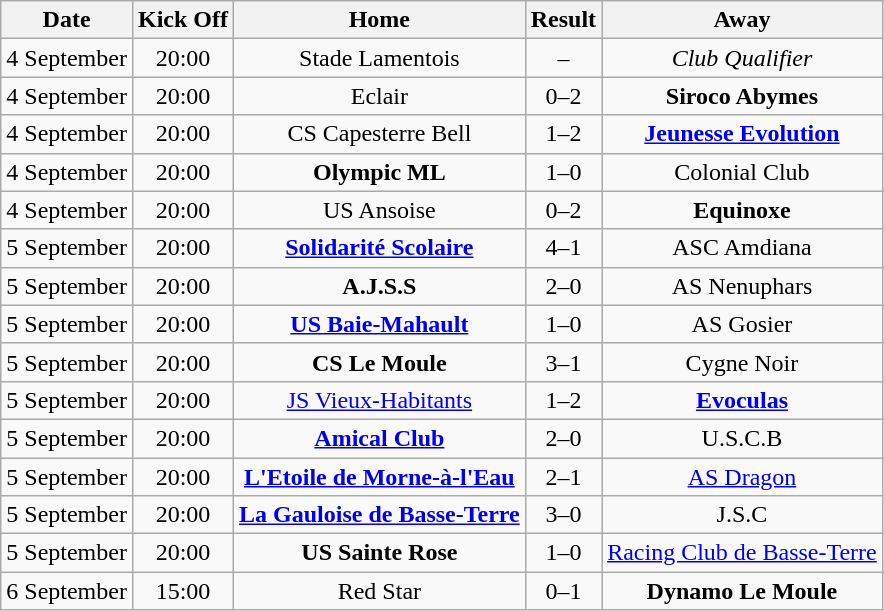<table class="wikitable" style="text-align:center;">
<tr>
<th scope="col">Date</th>
<th scope="col">Kick Off</th>
<th scope="col">Home</th>
<th scope="col">Result</th>
<th scope="col">Away</th>
</tr>
<tr>
<td>4 September</td>
<td>20:00</td>
<td>Stade Lamentois</td>
<td>–</td>
<td><em>Club Qualifier</em></td>
</tr>
<tr>
<td>4 September</td>
<td>20:00</td>
<td>Eclair</td>
<td>0–2</td>
<td><strong>Siroco Abymes</strong></td>
</tr>
<tr>
<td>4 September</td>
<td>20:00</td>
<td>CS Capesterre Bell</td>
<td>1–2</td>
<td><strong><a href='#'>Jeunesse Evolution</a></strong></td>
</tr>
<tr>
<td>4 September</td>
<td>20:00</td>
<td><strong>Olympic ML</strong></td>
<td>1–0</td>
<td>Colonial Club</td>
</tr>
<tr>
<td>4 September</td>
<td>20:00</td>
<td>US Ansoise</td>
<td>0–2</td>
<td><strong>Equinoxe</strong></td>
</tr>
<tr>
<td>5 September</td>
<td>20:00</td>
<td><strong><a href='#'>Solidarité Scolaire</a></strong></td>
<td>4–1</td>
<td>ASC Amdiana</td>
</tr>
<tr>
<td>5 September</td>
<td>20:00</td>
<td><strong>A.J.S.S</strong></td>
<td>2–0</td>
<td>AS Nenuphars</td>
</tr>
<tr>
<td>5 September</td>
<td>20:00</td>
<td><strong><a href='#'>US Baie-Mahault</a></strong></td>
<td>1–0</td>
<td>AS Gosier</td>
</tr>
<tr>
<td>5 September</td>
<td>20:00</td>
<td><strong>CS Le Moule</strong></td>
<td>3–1</td>
<td>Cygne Noir</td>
</tr>
<tr>
<td>5 September</td>
<td>20:00</td>
<td><a href='#'>JS Vieux-Habitants</a></td>
<td>1–2</td>
<td><strong><a href='#'>Evoculas</a></strong></td>
</tr>
<tr>
<td>5 September</td>
<td>20:00</td>
<td><strong><a href='#'>Amical Club</a></strong></td>
<td>2–0</td>
<td>U.S.C.B</td>
</tr>
<tr>
<td>5 September</td>
<td>20:00</td>
<td><strong><a href='#'>L'Etoile de Morne-à-l'Eau</a></strong></td>
<td>2–1</td>
<td><a href='#'>AS Dragon</a></td>
</tr>
<tr>
<td>5 September</td>
<td>20:00</td>
<td><strong><a href='#'>La Gauloise de Basse-Terre</a></strong></td>
<td>3–0</td>
<td>J.S.C</td>
</tr>
<tr>
<td>5 September</td>
<td>20:00</td>
<td><strong>US Sainte Rose</strong></td>
<td>1–0</td>
<td><a href='#'>Racing Club de Basse-Terre</a></td>
</tr>
<tr>
<td>6 September</td>
<td>15:00</td>
<td>Red Star</td>
<td>0–1</td>
<td><strong>Dynamo Le Moule</strong></td>
</tr>
</table>
